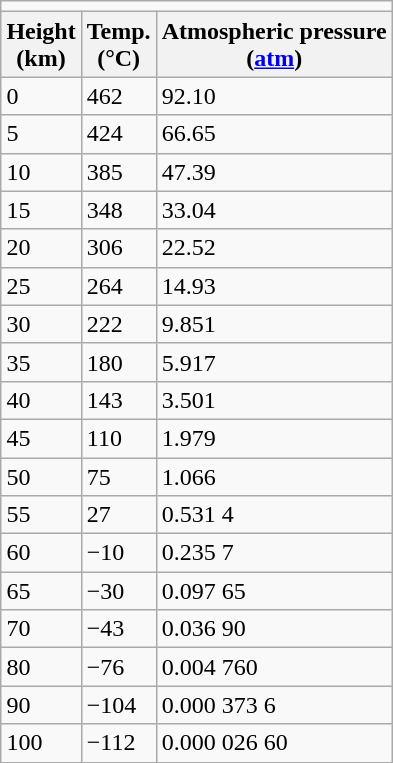<table class="wikitable" style="float:right; clear:right; margin:0.5em 0 0.5em 1em;">
<tr>
<td colspan="3"></td>
</tr>
<tr>
<th>Height<br>(km)</th>
<th>Temp.<br>(°C)</th>
<th>Atmospheric pressure<br>(<a href='#'>atm</a>)</th>
</tr>
<tr>
<td>0</td>
<td>462</td>
<td>92.10</td>
</tr>
<tr>
<td>5</td>
<td>424</td>
<td>66.65</td>
</tr>
<tr>
<td>10</td>
<td>385</td>
<td>47.39</td>
</tr>
<tr>
<td>15</td>
<td>348</td>
<td>33.04</td>
</tr>
<tr>
<td>20</td>
<td>306</td>
<td>22.52</td>
</tr>
<tr>
<td>25</td>
<td>264</td>
<td>14.93</td>
</tr>
<tr>
<td>30</td>
<td>222</td>
<td>9.851</td>
</tr>
<tr>
<td>35</td>
<td>180</td>
<td>5.917</td>
</tr>
<tr>
<td>40</td>
<td>143</td>
<td>3.501</td>
</tr>
<tr>
<td>45</td>
<td>110</td>
<td>1.979</td>
</tr>
<tr>
<td>50</td>
<td>75</td>
<td>1.066</td>
</tr>
<tr>
<td>55</td>
<td>27</td>
<td>0.531 4</td>
</tr>
<tr>
<td>60</td>
<td>−10</td>
<td>0.235 7</td>
</tr>
<tr>
<td>65</td>
<td>−30</td>
<td>0.097 65</td>
</tr>
<tr>
<td>70</td>
<td>−43</td>
<td>0.036 90</td>
</tr>
<tr>
<td>80</td>
<td>−76</td>
<td>0.004 760</td>
</tr>
<tr>
<td>90</td>
<td>−104</td>
<td>0.000 373 6</td>
</tr>
<tr>
<td>100</td>
<td>−112</td>
<td>0.000 026 60</td>
</tr>
</table>
